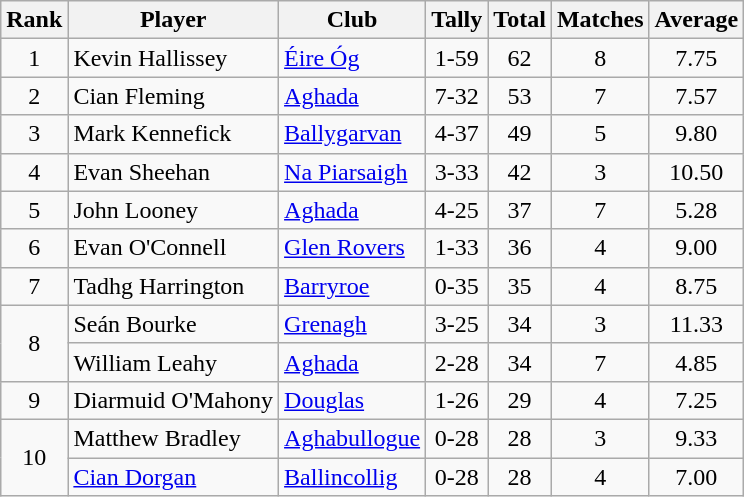<table class="wikitable">
<tr>
<th>Rank</th>
<th>Player</th>
<th>Club</th>
<th>Tally</th>
<th>Total</th>
<th>Matches</th>
<th>Average</th>
</tr>
<tr>
<td rowspan="1" style="text-align:center;">1</td>
<td>Kevin Hallissey</td>
<td><a href='#'>Éire Óg</a></td>
<td align=center>1-59</td>
<td align=center>62</td>
<td align=center>8</td>
<td align=center>7.75</td>
</tr>
<tr>
<td rowspan="1" style="text-align:center;">2</td>
<td>Cian Fleming</td>
<td><a href='#'>Aghada</a></td>
<td align=center>7-32</td>
<td align=center>53</td>
<td align=center>7</td>
<td align=center>7.57</td>
</tr>
<tr>
<td rowspan="1" style="text-align:center;">3</td>
<td>Mark Kennefick</td>
<td><a href='#'>Ballygarvan</a></td>
<td align=center>4-37</td>
<td align=center>49</td>
<td align=center>5</td>
<td align=center>9.80</td>
</tr>
<tr>
<td rowspan="1" style="text-align:center;">4</td>
<td>Evan Sheehan</td>
<td><a href='#'>Na Piarsaigh</a></td>
<td align=center>3-33</td>
<td align=center>42</td>
<td align=center>3</td>
<td align=center>10.50</td>
</tr>
<tr>
<td rowspan="1" style="text-align:center;">5</td>
<td>John Looney</td>
<td><a href='#'>Aghada</a></td>
<td align=center>4-25</td>
<td align=center>37</td>
<td align=center>7</td>
<td align=center>5.28</td>
</tr>
<tr>
<td rowspan="1" style="text-align:center;">6</td>
<td>Evan O'Connell</td>
<td><a href='#'>Glen Rovers</a></td>
<td align=center>1-33</td>
<td align=center>36</td>
<td align=center>4</td>
<td align=center>9.00</td>
</tr>
<tr>
<td rowspan="1" style="text-align:center;">7</td>
<td>Tadhg Harrington</td>
<td><a href='#'>Barryroe</a></td>
<td align=center>0-35</td>
<td align=center>35</td>
<td align=center>4</td>
<td align=center>8.75</td>
</tr>
<tr>
<td rowspan="2" style="text-align:center;">8</td>
<td>Seán Bourke</td>
<td><a href='#'>Grenagh</a></td>
<td align=center>3-25</td>
<td align=center>34</td>
<td align=center>3</td>
<td align=center>11.33</td>
</tr>
<tr>
<td>William Leahy</td>
<td><a href='#'>Aghada</a></td>
<td align=center>2-28</td>
<td align=center>34</td>
<td align=center>7</td>
<td align=center>4.85</td>
</tr>
<tr>
<td rowspan="1" style="text-align:center;">9</td>
<td>Diarmuid O'Mahony</td>
<td><a href='#'>Douglas</a></td>
<td align=center>1-26</td>
<td align=center>29</td>
<td align=center>4</td>
<td align=center>7.25</td>
</tr>
<tr>
<td rowspan="2" style="text-align:center;">10</td>
<td>Matthew Bradley</td>
<td><a href='#'>Aghabullogue</a></td>
<td align=center>0-28</td>
<td align=center>28</td>
<td align=center>3</td>
<td align=center>9.33</td>
</tr>
<tr>
<td><a href='#'>Cian Dorgan</a></td>
<td><a href='#'>Ballincollig</a></td>
<td align=center>0-28</td>
<td align=center>28</td>
<td align=center>4</td>
<td align=center>7.00</td>
</tr>
</table>
